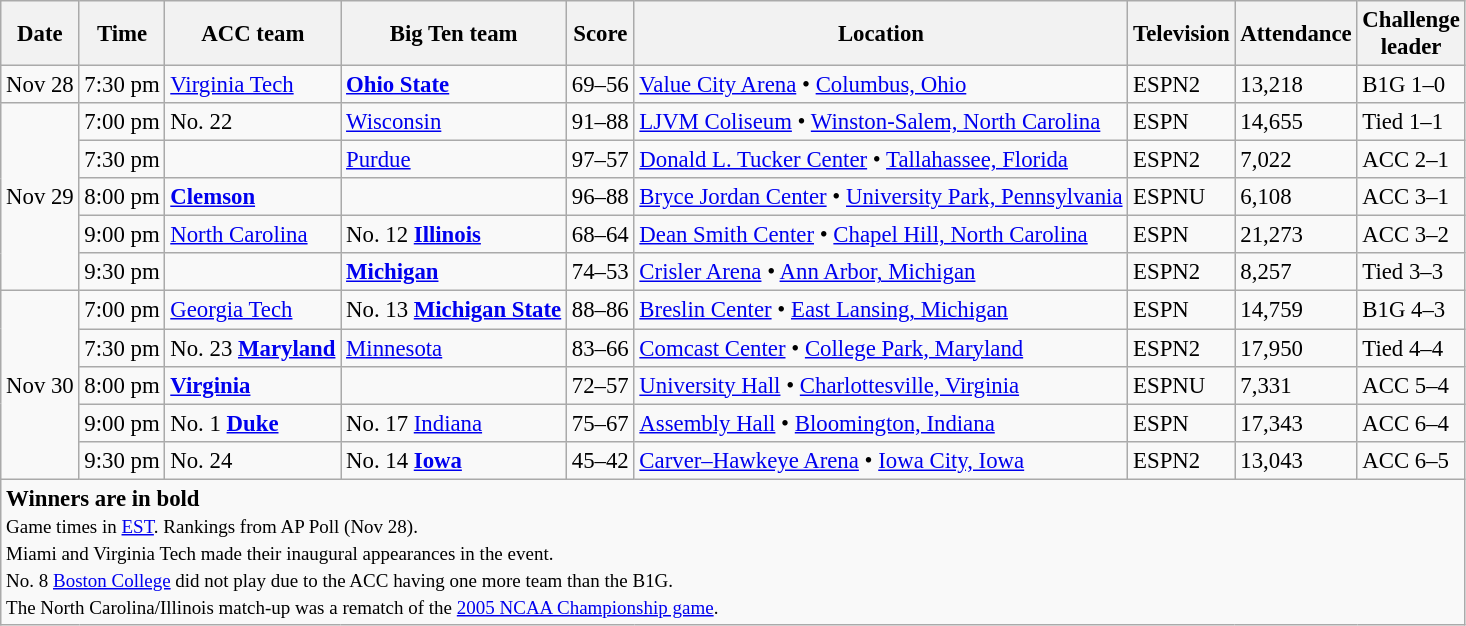<table class="wikitable" style="font-size: 95%">
<tr>
<th>Date</th>
<th>Time</th>
<th>ACC team</th>
<th>Big Ten team</th>
<th>Score</th>
<th>Location</th>
<th>Television</th>
<th>Attendance</th>
<th>Challenge<br>leader</th>
</tr>
<tr>
<td>Nov 28</td>
<td>7:30 pm</td>
<td><a href='#'>Virginia Tech</a></td>
<td><strong><a href='#'>Ohio State</a></strong></td>
<td>69–56</td>
<td><a href='#'>Value City Arena</a> • <a href='#'>Columbus, Ohio</a></td>
<td>ESPN2</td>
<td>13,218</td>
<td>B1G 1–0</td>
</tr>
<tr>
<td rowspan=5>Nov 29</td>
<td>7:00 pm</td>
<td>No. 22 <strong></strong></td>
<td><a href='#'>Wisconsin</a></td>
<td>91–88</td>
<td><a href='#'>LJVM Coliseum</a> • <a href='#'>Winston-Salem, North Carolina</a></td>
<td>ESPN</td>
<td>14,655</td>
<td>Tied 1–1</td>
</tr>
<tr>
<td>7:30 pm</td>
<td><strong></strong></td>
<td><a href='#'>Purdue</a></td>
<td>97–57</td>
<td><a href='#'>Donald L. Tucker Center</a> • <a href='#'>Tallahassee, Florida</a></td>
<td>ESPN2</td>
<td>7,022</td>
<td>ACC 2–1</td>
</tr>
<tr>
<td>8:00 pm</td>
<td><strong><a href='#'>Clemson</a></strong></td>
<td></td>
<td>96–88</td>
<td><a href='#'>Bryce Jordan Center</a> • <a href='#'>University Park, Pennsylvania</a></td>
<td>ESPNU</td>
<td>6,108</td>
<td>ACC 3–1</td>
</tr>
<tr>
<td>9:00 pm</td>
<td><a href='#'>North Carolina</a></td>
<td>No. 12 <strong><a href='#'>Illinois</a></strong></td>
<td>68–64</td>
<td><a href='#'>Dean Smith Center</a> • <a href='#'>Chapel Hill, North Carolina</a></td>
<td>ESPN</td>
<td>21,273</td>
<td>ACC 3–2</td>
</tr>
<tr>
<td>9:30 pm</td>
<td></td>
<td><strong><a href='#'>Michigan</a></strong></td>
<td>74–53</td>
<td><a href='#'>Crisler Arena</a> • <a href='#'>Ann Arbor, Michigan</a></td>
<td>ESPN2</td>
<td>8,257</td>
<td>Tied 3–3</td>
</tr>
<tr>
<td rowspan=5>Nov 30</td>
<td>7:00 pm</td>
<td><a href='#'>Georgia Tech</a></td>
<td>No. 13 <strong><a href='#'>Michigan State</a></strong></td>
<td>88–86</td>
<td><a href='#'>Breslin Center</a> • <a href='#'>East Lansing, Michigan</a></td>
<td>ESPN</td>
<td>14,759</td>
<td>B1G 4–3</td>
</tr>
<tr>
<td>7:30 pm</td>
<td>No. 23 <strong><a href='#'>Maryland</a></strong></td>
<td><a href='#'>Minnesota</a></td>
<td>83–66</td>
<td><a href='#'>Comcast Center</a> • <a href='#'>College Park, Maryland</a></td>
<td>ESPN2</td>
<td>17,950</td>
<td>Tied 4–4</td>
</tr>
<tr>
<td>8:00 pm</td>
<td><strong><a href='#'>Virginia</a></strong></td>
<td></td>
<td>72–57</td>
<td><a href='#'>University Hall</a> • <a href='#'>Charlottesville, Virginia</a></td>
<td>ESPNU</td>
<td>7,331</td>
<td>ACC 5–4</td>
</tr>
<tr>
<td>9:00 pm</td>
<td>No. 1 <strong><a href='#'>Duke</a></strong></td>
<td>No. 17 <a href='#'>Indiana</a></td>
<td>75–67</td>
<td><a href='#'>Assembly Hall</a> • <a href='#'>Bloomington, Indiana</a></td>
<td>ESPN</td>
<td>17,343</td>
<td>ACC 6–4</td>
</tr>
<tr>
<td>9:30 pm</td>
<td>No. 24 </td>
<td>No. 14 <strong><a href='#'>Iowa</a></strong></td>
<td>45–42</td>
<td><a href='#'>Carver–Hawkeye Arena</a> • <a href='#'>Iowa City, Iowa</a></td>
<td>ESPN2</td>
<td>13,043</td>
<td>ACC 6–5</td>
</tr>
<tr>
<td colspan=9><strong>Winners are in bold</strong><br><small>Game times in <a href='#'>EST</a>. Rankings from AP Poll (Nov 28).<br>Miami and Virginia Tech made their inaugural appearances in the event.<br>No. 8 <a href='#'>Boston College</a> did not play due to the ACC having one more team than the B1G.<br>The North Carolina/Illinois match-up was a rematch of the <a href='#'>2005 NCAA Championship game</a>.</small></td>
</tr>
</table>
